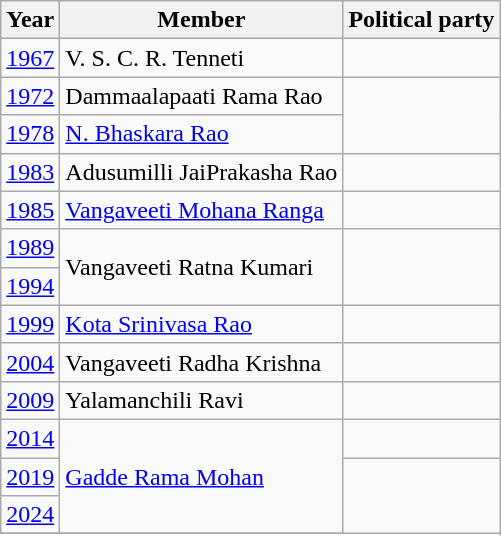<table class="wikitable sortable">
<tr>
<th>Year</th>
<th>Member</th>
<th colspan="2">Political party</th>
</tr>
<tr>
<td><a href='#'>1967</a></td>
<td>V. S. C. R. Tenneti</td>
<td></td>
</tr>
<tr>
<td><a href='#'>1972</a></td>
<td>Dammaalapaati Rama Rao</td>
</tr>
<tr>
<td><a href='#'>1978</a></td>
<td><a href='#'>N. Bhaskara Rao</a></td>
</tr>
<tr>
<td><a href='#'>1983</a></td>
<td>Adusumilli JaiPrakasha Rao</td>
<td></td>
</tr>
<tr>
<td><a href='#'>1985</a></td>
<td><a href='#'>Vangaveeti Mohana Ranga</a></td>
<td></td>
</tr>
<tr>
<td><a href='#'>1989</a></td>
<td rowspan=2>Vangaveeti Ratna Kumari</td>
</tr>
<tr>
<td><a href='#'>1994</a></td>
</tr>
<tr>
<td><a href='#'>1999</a></td>
<td><a href='#'>Kota Srinivasa Rao</a></td>
<td></td>
</tr>
<tr>
<td><a href='#'>2004</a></td>
<td>Vangaveeti Radha Krishna</td>
<td></td>
</tr>
<tr>
<td><a href='#'>2009</a></td>
<td>Yalamanchili Ravi</td>
<td></td>
</tr>
<tr>
<td><a href='#'>2014</a></td>
<td rowspan=3><a href='#'>Gadde Rama Mohan</a></td>
<td></td>
</tr>
<tr>
<td><a href='#'>2019</a></td>
</tr>
<tr>
<td><a href='#'>2024</a></td>
</tr>
<tr>
</tr>
</table>
